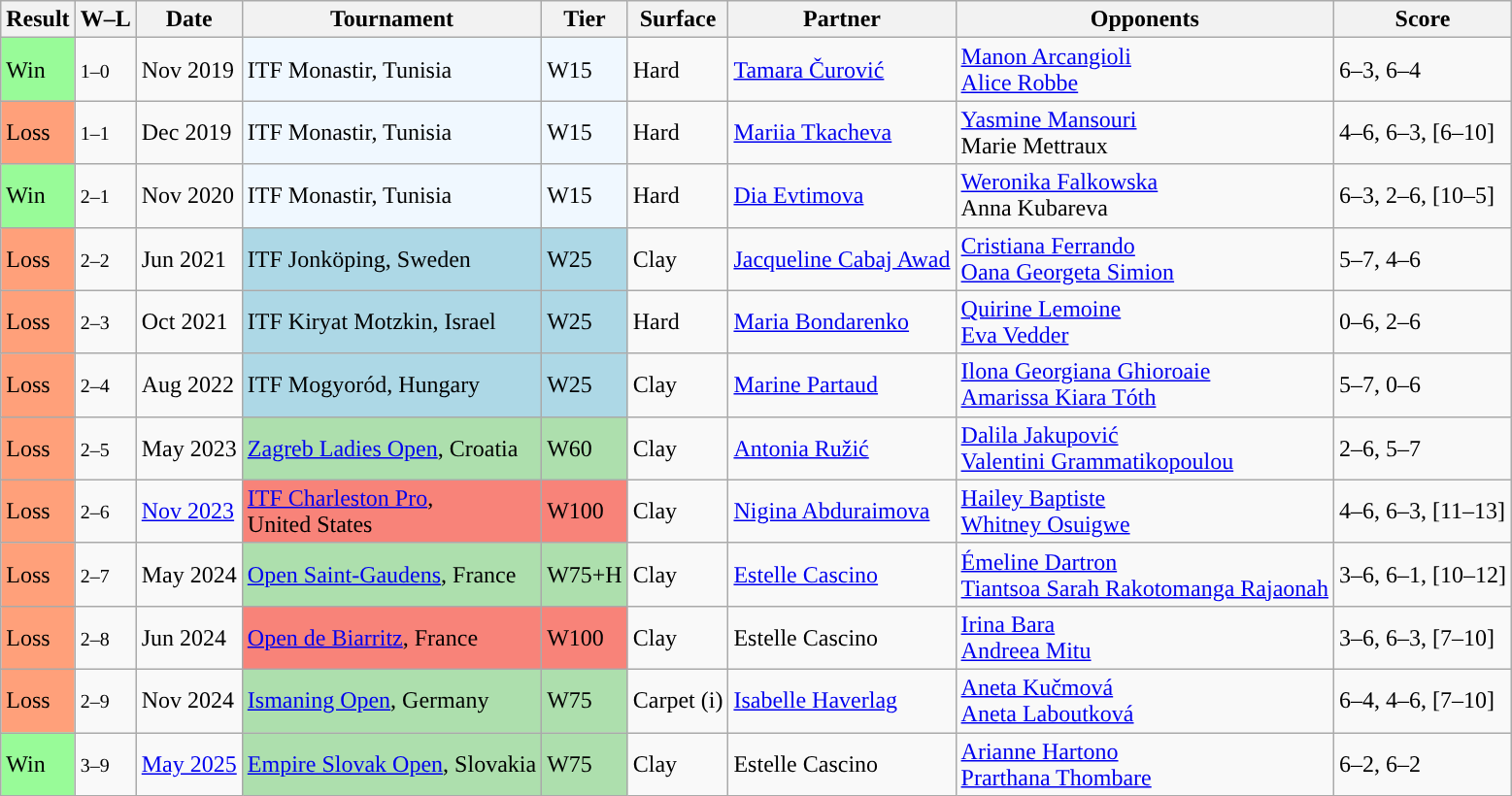<table class="sortable wikitable">
<tr>
<th>Result</th>
<th class="unsortable">W–L</th>
<th>Date</th>
<th>Tournament</th>
<th>Tier</th>
<th>Surface</th>
<th>Partner</th>
<th>Opponents</th>
<th class="unsortable">Score</th>
</tr>
<tr>
<td style="background:#98fb98;">Win</td>
<td><small>1–0</small></td>
<td>Nov 2019</td>
<td style="background:#f0f8ff;">ITF Monastir, Tunisia</td>
<td style="background:#f0f8ff;">W15</td>
<td>Hard</td>
<td> <a href='#'>Tamara Čurović</a></td>
<td> <a href='#'>Manon Arcangioli</a> <br>  <a href='#'>Alice Robbe</a></td>
<td>6–3, 6–4</td>
</tr>
<tr>
<td style="background:#ffa07a;">Loss</td>
<td><small>1–1</small></td>
<td>Dec 2019</td>
<td style="background:#f0f8ff;">ITF Monastir, Tunisia</td>
<td style="background:#f0f8ff;">W15</td>
<td>Hard</td>
<td> <a href='#'>Mariia Tkacheva</a></td>
<td> <a href='#'>Yasmine Mansouri</a> <br>  Marie Mettraux</td>
<td>4–6, 6–3, [6–10]</td>
</tr>
<tr>
<td style="background:#98fb98;">Win</td>
<td><small>2–1</small></td>
<td>Nov 2020</td>
<td style="background:#f0f8ff;">ITF Monastir, Tunisia</td>
<td style="background:#f0f8ff;">W15</td>
<td>Hard</td>
<td> <a href='#'>Dia Evtimova</a></td>
<td> <a href='#'>Weronika Falkowska</a> <br>  Anna Kubareva</td>
<td>6–3, 2–6, [10–5]</td>
</tr>
<tr>
<td style="background:#ffa07a;">Loss</td>
<td><small>2–2</small></td>
<td>Jun 2021</td>
<td style="background:lightblue">ITF Jonköping, Sweden</td>
<td style="background:lightblue">W25</td>
<td>Clay</td>
<td> <a href='#'>Jacqueline Cabaj Awad</a></td>
<td> <a href='#'>Cristiana Ferrando</a> <br>  <a href='#'>Oana Georgeta Simion</a></td>
<td>5–7, 4–6</td>
</tr>
<tr>
<td style="background:#ffa07a;">Loss</td>
<td><small>2–3</small></td>
<td>Oct 2021</td>
<td style="background:lightblue">ITF Kiryat Motzkin, Israel</td>
<td style="background:lightblue">W25</td>
<td>Hard</td>
<td> <a href='#'>Maria Bondarenko</a></td>
<td> <a href='#'>Quirine Lemoine</a> <br>  <a href='#'>Eva Vedder</a></td>
<td>0–6, 2–6</td>
</tr>
<tr>
<td style="background:#ffa07a;">Loss</td>
<td><small>2–4</small></td>
<td>Aug 2022</td>
<td style="background:lightblue">ITF Mogyoród, Hungary</td>
<td style="background:lightblue">W25</td>
<td>Clay</td>
<td> <a href='#'>Marine Partaud</a></td>
<td> <a href='#'>Ilona Georgiana Ghioroaie</a> <br>  <a href='#'>Amarissa Kiara Tóth</a></td>
<td>5–7, 0–6</td>
</tr>
<tr>
<td style="background:#ffa07a;">Loss</td>
<td><small>2–5</small></td>
<td>May 2023</td>
<td style="background:#addfad;"><a href='#'>Zagreb Ladies Open</a>, Croatia</td>
<td style="background:#addfad;">W60</td>
<td>Clay</td>
<td> <a href='#'>Antonia Ružić</a></td>
<td> <a href='#'>Dalila Jakupović</a> <br>  <a href='#'>Valentini Grammatikopoulou</a></td>
<td>2–6, 5–7</td>
</tr>
<tr>
<td style=background:#ffa07a;>Loss</td>
<td><small>2–6</small></td>
<td><a href='#'>Nov 2023</a></td>
<td style="background:#f88379;"><a href='#'>ITF Charleston Pro</a>,<br> United States</td>
<td style="background:#f88379;">W100</td>
<td>Clay</td>
<td> <a href='#'>Nigina Abduraimova</a></td>
<td> <a href='#'>Hailey Baptiste</a> <br>  <a href='#'>Whitney Osuigwe</a></td>
<td>4–6, 6–3, [11–13]</td>
</tr>
<tr>
<td style=background:#ffa07a;>Loss</td>
<td><small>2–7</small></td>
<td>May 2024</td>
<td style=background:#addfad><a href='#'>Open Saint-Gaudens</a>, France</td>
<td style=background:#addfad>W75+H</td>
<td>Clay</td>
<td> <a href='#'>Estelle Cascino</a></td>
<td> <a href='#'>Émeline Dartron</a> <br>  <a href='#'>Tiantsoa Sarah Rakotomanga Rajaonah</a></td>
<td>3–6, 6–1, [10–12]</td>
</tr>
<tr>
<td style=background:#ffa07a;>Loss</td>
<td><small>2–8</small></td>
<td>Jun 2024</td>
<td style="background:#f88379;"><a href='#'>Open de Biarritz</a>, France</td>
<td style="background:#f88379;">W100</td>
<td>Clay</td>
<td> Estelle Cascino</td>
<td> <a href='#'>Irina Bara</a> <br>  <a href='#'>Andreea Mitu</a></td>
<td>3–6, 6–3, [7–10]</td>
</tr>
<tr>
<td style="background:#ffa07a;">Loss</td>
<td><small>2–9</small></td>
<td>Nov 2024</td>
<td style="background:#addfad;"><a href='#'>Ismaning Open</a>, Germany</td>
<td style="background:#addfad;">W75</td>
<td>Carpet (i)</td>
<td> <a href='#'>Isabelle Haverlag</a></td>
<td> <a href='#'>Aneta Kučmová</a> <br>  <a href='#'>Aneta Laboutková</a></td>
<td>6–4, 4–6, [7–10]</td>
</tr>
<tr>
<td style="background:#98FB98;">Win</td>
<td><small>3–9</small></td>
<td><a href='#'>May 2025</a></td>
<td style="background:#addfad;"><a href='#'>Empire Slovak Open</a>, Slovakia</td>
<td style="background:#addfad;">W75</td>
<td>Clay</td>
<td> Estelle Cascino</td>
<td> <a href='#'>Arianne Hartono</a> <br>  <a href='#'>Prarthana Thombare</a></td>
<td>6–2, 6–2</td>
</tr>
</table>
